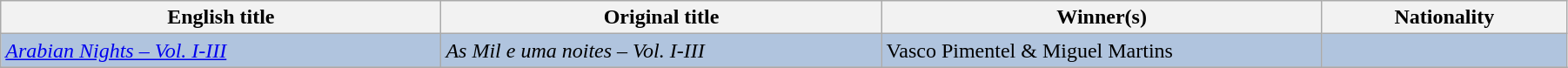<table class="wikitable" width="95%" cellpadding="5">
<tr>
<th width="18%">English title</th>
<th width="18%">Original title</th>
<th width="18%">Winner(s)</th>
<th width="10%">Nationality</th>
</tr>
<tr style="background:#B0C4DE;">
<td><em><a href='#'>Arabian Nights – Vol. I-III</a></em></td>
<td><em>As Mil e uma noites – Vol. I-III</em></td>
<td>Vasco Pimentel & Miguel Martins</td>
<td></td>
</tr>
<tr>
</tr>
</table>
